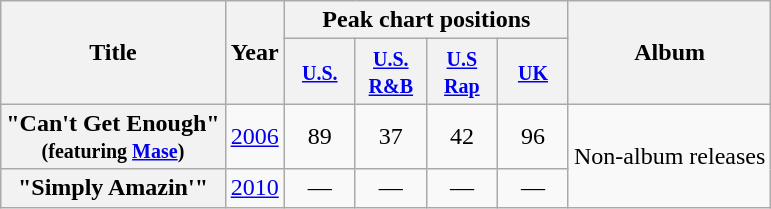<table class="wikitable plainrowheaders" style="text-align:center;">
<tr>
<th scope="col" rowspan="2">Title</th>
<th scope="col" rowspan="2">Year</th>
<th style="text-align:center;" colspan="4">Peak chart positions</th>
<th style="text-align:center;" rowspan="2">Album</th>
</tr>
<tr>
<th style="text-align:center; width:40px;"><small><a href='#'>U.S.</a></small></th>
<th style="text-align:center; width:40px;"><small><a href='#'>U.S. R&B</a></small></th>
<th style="text-align:center; width:40px;"><small><a href='#'>U.S Rap</a></small></th>
<th style="text-align:center; width:40px;"><small><a href='#'>UK</a></small></th>
</tr>
<tr>
<th scope="row">"Can't Get Enough"<br><small>(featuring <a href='#'>Mase</a>)</small></th>
<td><a href='#'>2006</a></td>
<td style="text-align:center;">89</td>
<td style="text-align:center;">37</td>
<td style="text-align:center;">42</td>
<td style="text-align:center;">96</td>
<td style="text-align:center;" rowspan="2">Non-album releases</td>
</tr>
<tr>
<th scope="row">"Simply Amazin'"</th>
<td><a href='#'>2010</a></td>
<td style="text-align:center;">—</td>
<td style="text-align:center;">—</td>
<td style="text-align:center;">—</td>
<td style="text-align:center;">—</td>
</tr>
</table>
